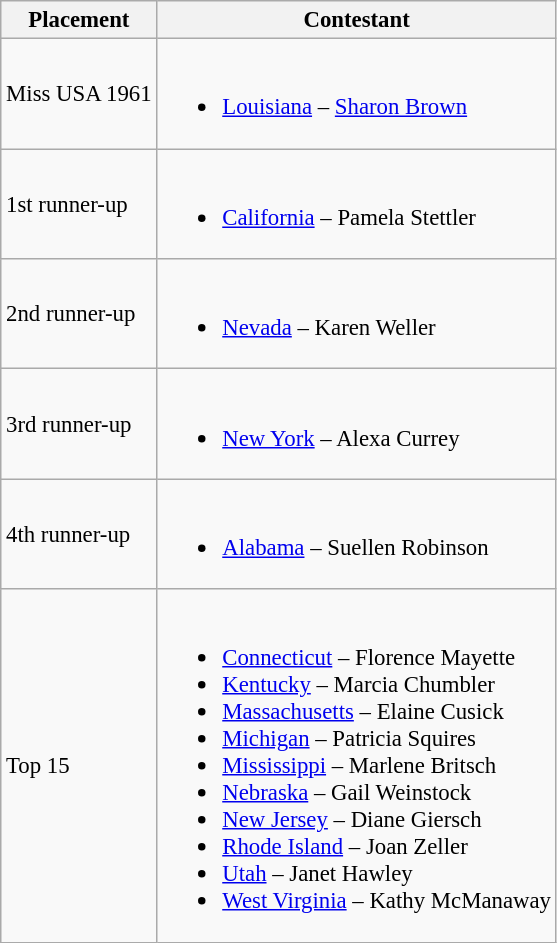<table class="wikitable sortable" style="font-size: 95%;">
<tr>
<th>Placement</th>
<th>Contestant</th>
</tr>
<tr>
<td>Miss USA 1961</td>
<td><br><ul><li><a href='#'>Louisiana</a> – <a href='#'>Sharon Brown</a></li></ul></td>
</tr>
<tr>
<td>1st runner-up</td>
<td><br><ul><li><a href='#'>California</a> – Pamela Stettler</li></ul></td>
</tr>
<tr>
<td>2nd runner-up</td>
<td><br><ul><li><a href='#'>Nevada</a> – Karen Weller</li></ul></td>
</tr>
<tr>
<td>3rd runner-up</td>
<td><br><ul><li><a href='#'>New York</a> – Alexa Currey</li></ul></td>
</tr>
<tr>
<td>4th runner-up</td>
<td><br><ul><li><a href='#'>Alabama</a> – Suellen Robinson</li></ul></td>
</tr>
<tr>
<td>Top 15</td>
<td><br><ul><li><a href='#'>Connecticut</a> – Florence Mayette</li><li><a href='#'>Kentucky</a> – Marcia Chumbler</li><li><a href='#'>Massachusetts</a> – Elaine Cusick</li><li><a href='#'>Michigan</a> – Patricia Squires</li><li><a href='#'>Mississippi</a> – Marlene Britsch</li><li><a href='#'>Nebraska</a> –  Gail Weinstock</li><li><a href='#'>New Jersey</a> –  Diane Giersch</li><li><a href='#'>Rhode Island</a> – Joan Zeller</li><li><a href='#'>Utah</a> – Janet Hawley</li><li><a href='#'>West Virginia</a> – Kathy McManaway</li></ul></td>
</tr>
</table>
